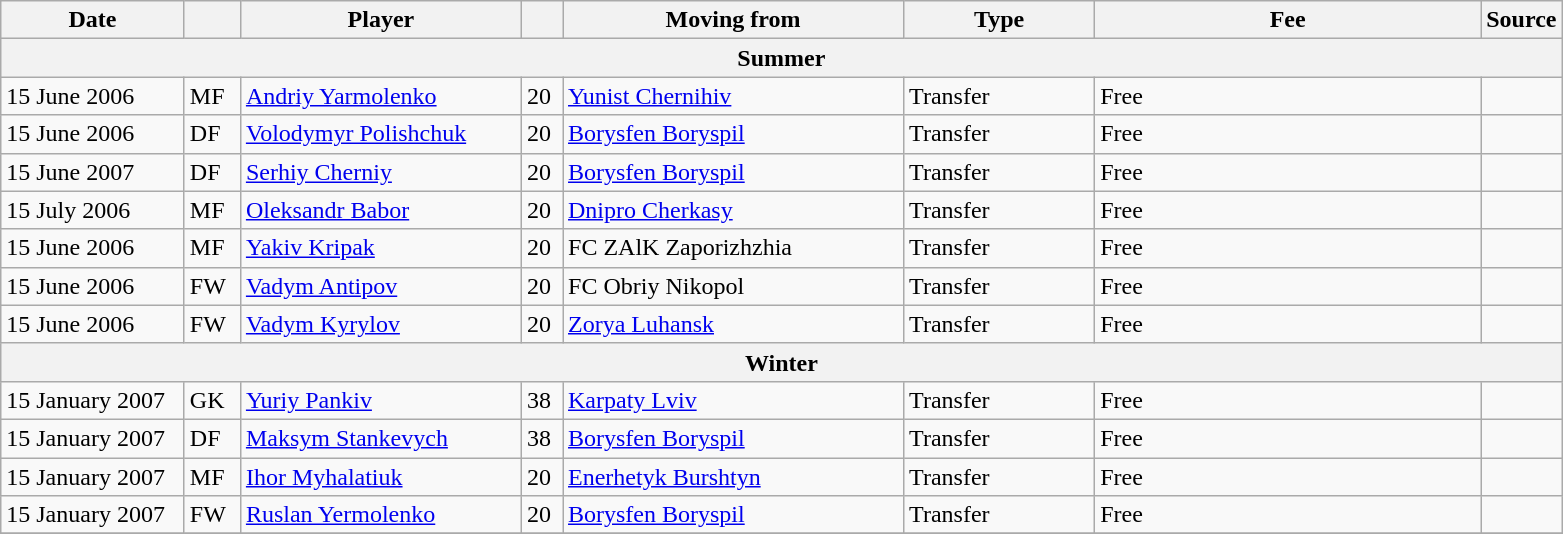<table class="wikitable sortable">
<tr>
<th style="width:115px;">Date</th>
<th style="width:30px;"></th>
<th style="width:180px;">Player</th>
<th style="width:20px;"></th>
<th style="width:220px;">Moving from</th>
<th style="width:120px;" class="unsortable">Type</th>
<th style="width:250px;" class="unsortable">Fee</th>
<th style="width:20px;">Source</th>
</tr>
<tr>
<th colspan=8>Summer</th>
</tr>
<tr>
<td>15 June 2006</td>
<td>MF</td>
<td> <a href='#'>Andriy Yarmolenko</a></td>
<td>20</td>
<td> <a href='#'>Yunist Chernihiv</a></td>
<td>Transfer</td>
<td>Free</td>
<td></td>
</tr>
<tr>
<td>15 June 2006</td>
<td>DF</td>
<td> <a href='#'>Volodymyr Polishchuk</a></td>
<td>20</td>
<td> <a href='#'>Borysfen Boryspil</a></td>
<td>Transfer</td>
<td>Free</td>
<td></td>
</tr>
<tr>
<td>15 June 2007</td>
<td>DF</td>
<td> <a href='#'>Serhiy Cherniy</a></td>
<td>20</td>
<td> <a href='#'>Borysfen Boryspil</a></td>
<td>Transfer</td>
<td>Free</td>
<td></td>
</tr>
<tr>
<td>15 July 2006</td>
<td>MF</td>
<td> <a href='#'>Oleksandr Babor</a></td>
<td>20</td>
<td> <a href='#'>Dnipro Cherkasy</a></td>
<td>Transfer</td>
<td>Free</td>
<td></td>
</tr>
<tr>
<td>15 June 2006</td>
<td>MF</td>
<td> <a href='#'>Yakiv Kripak</a></td>
<td>20</td>
<td> FC ZAlK Zaporizhzhia</td>
<td>Transfer</td>
<td>Free</td>
<td></td>
</tr>
<tr>
<td>15 June 2006</td>
<td>FW</td>
<td> <a href='#'>Vadym Antipov</a></td>
<td>20</td>
<td> FC Obriy Nikopol</td>
<td>Transfer</td>
<td>Free</td>
<td></td>
</tr>
<tr>
<td>15 June 2006</td>
<td>FW</td>
<td> <a href='#'>Vadym Kyrylov</a></td>
<td>20</td>
<td> <a href='#'>Zorya Luhansk</a></td>
<td>Transfer</td>
<td>Free</td>
<td></td>
</tr>
<tr>
<th colspan=8>Winter</th>
</tr>
<tr>
<td>15 January 2007</td>
<td>GK</td>
<td> <a href='#'>Yuriy Pankiv</a></td>
<td>38</td>
<td> <a href='#'>Karpaty Lviv</a></td>
<td>Transfer</td>
<td>Free</td>
<td></td>
</tr>
<tr>
<td>15 January 2007</td>
<td>DF</td>
<td> <a href='#'>Maksym Stankevych</a></td>
<td>38</td>
<td> <a href='#'>Borysfen Boryspil</a></td>
<td>Transfer</td>
<td>Free</td>
<td></td>
</tr>
<tr>
<td>15 January 2007</td>
<td>MF</td>
<td> <a href='#'>Ihor Myhalatiuk</a></td>
<td>20</td>
<td> <a href='#'>Enerhetyk Burshtyn</a></td>
<td>Transfer</td>
<td>Free</td>
<td></td>
</tr>
<tr>
<td>15 January 2007</td>
<td>FW</td>
<td> <a href='#'>Ruslan Yermolenko</a></td>
<td>20</td>
<td> <a href='#'>Borysfen Boryspil</a></td>
<td>Transfer</td>
<td>Free</td>
<td></td>
</tr>
<tr>
</tr>
</table>
